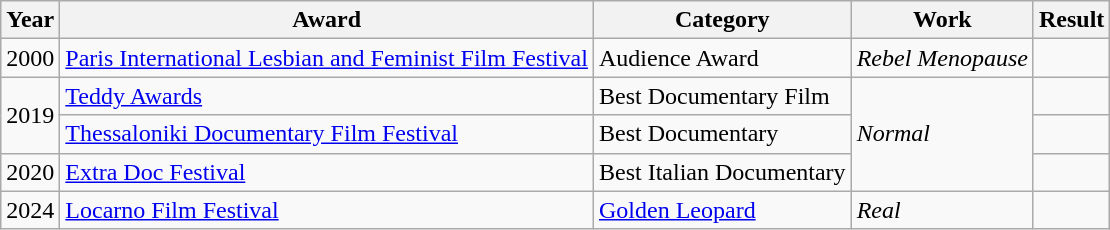<table class="wikitable">
<tr>
<th>Year</th>
<th>Award</th>
<th>Category</th>
<th>Work</th>
<th>Result</th>
</tr>
<tr>
<td>2000</td>
<td><a href='#'>Paris International Lesbian and Feminist Film Festival</a></td>
<td>Audience Award</td>
<td><em>Rebel Menopause</em></td>
<td></td>
</tr>
<tr>
<td rowspan="2">2019</td>
<td><a href='#'>Teddy Awards</a></td>
<td>Best Documentary Film</td>
<td rowspan="3"><em>Normal</em></td>
<td></td>
</tr>
<tr>
<td><a href='#'>Thessaloniki Documentary Film Festival</a></td>
<td>Best Documentary</td>
<td></td>
</tr>
<tr>
<td>2020</td>
<td><a href='#'>Extra Doc Festival</a></td>
<td>Best Italian Documentary</td>
<td></td>
</tr>
<tr>
<td>2024</td>
<td><a href='#'>Locarno Film Festival</a></td>
<td><a href='#'>Golden Leopard</a></td>
<td><em>Real</em></td>
<td></td>
</tr>
</table>
